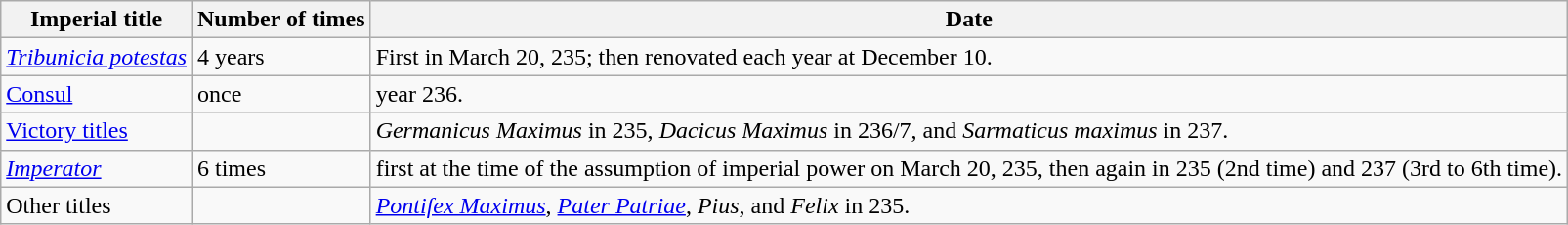<table class="wikitable">
<tr>
<th>Imperial title</th>
<th>Number of times</th>
<th>Date</th>
</tr>
<tr>
<td><a href='#'><em>Tribunicia potestas</em></a></td>
<td>4 years</td>
<td>First in March 20, 235; then renovated each year at December 10.</td>
</tr>
<tr>
<td><a href='#'>Consul</a></td>
<td>once</td>
<td>year 236.</td>
</tr>
<tr>
<td><a href='#'>Victory titles</a></td>
<td></td>
<td><em>Germanicus Maximus</em> in 235, <em>Dacicus Maximus</em> in 236/7, and <em>Sarmaticus maximus</em> in 237.</td>
</tr>
<tr>
<td><em><a href='#'>Imperator</a></em></td>
<td>6 times</td>
<td>first at the time of the assumption of imperial power on March 20, 235, then again in 235 (2nd time) and 237 (3rd to 6th time).</td>
</tr>
<tr>
<td>Other titles</td>
<td></td>
<td><em><a href='#'>Pontifex Maximus</a></em>, <em><a href='#'>Pater Patriae</a></em>, <em>Pius</em>, and <em>Felix</em> in 235.</td>
</tr>
</table>
